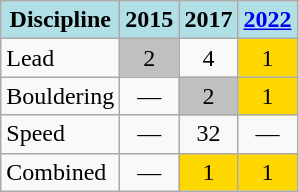<table class="wikitable" style="text-align: center;">
<tr>
<th style="background: #b0e0e6;">Discipline</th>
<th style="background: #b0e0e6;">2015</th>
<th style="background: #b0e0e6;">2017</th>
<th style="background: #b0e0e6;"><a href='#'>2022</a></th>
</tr>
<tr>
<td align="left">Lead</td>
<td style="background: Silver;">2</td>
<td>4</td>
<td style="background: Gold;">1</td>
</tr>
<tr>
<td align="left">Bouldering</td>
<td>—</td>
<td style="background: Silver;">2</td>
<td style="background: Gold;">1</td>
</tr>
<tr>
<td align="left">Speed</td>
<td>—</td>
<td>32</td>
<td>—</td>
</tr>
<tr>
<td align="left">Combined</td>
<td>—</td>
<td style="background: Gold;">1</td>
<td style="background: Gold;">1</td>
</tr>
</table>
